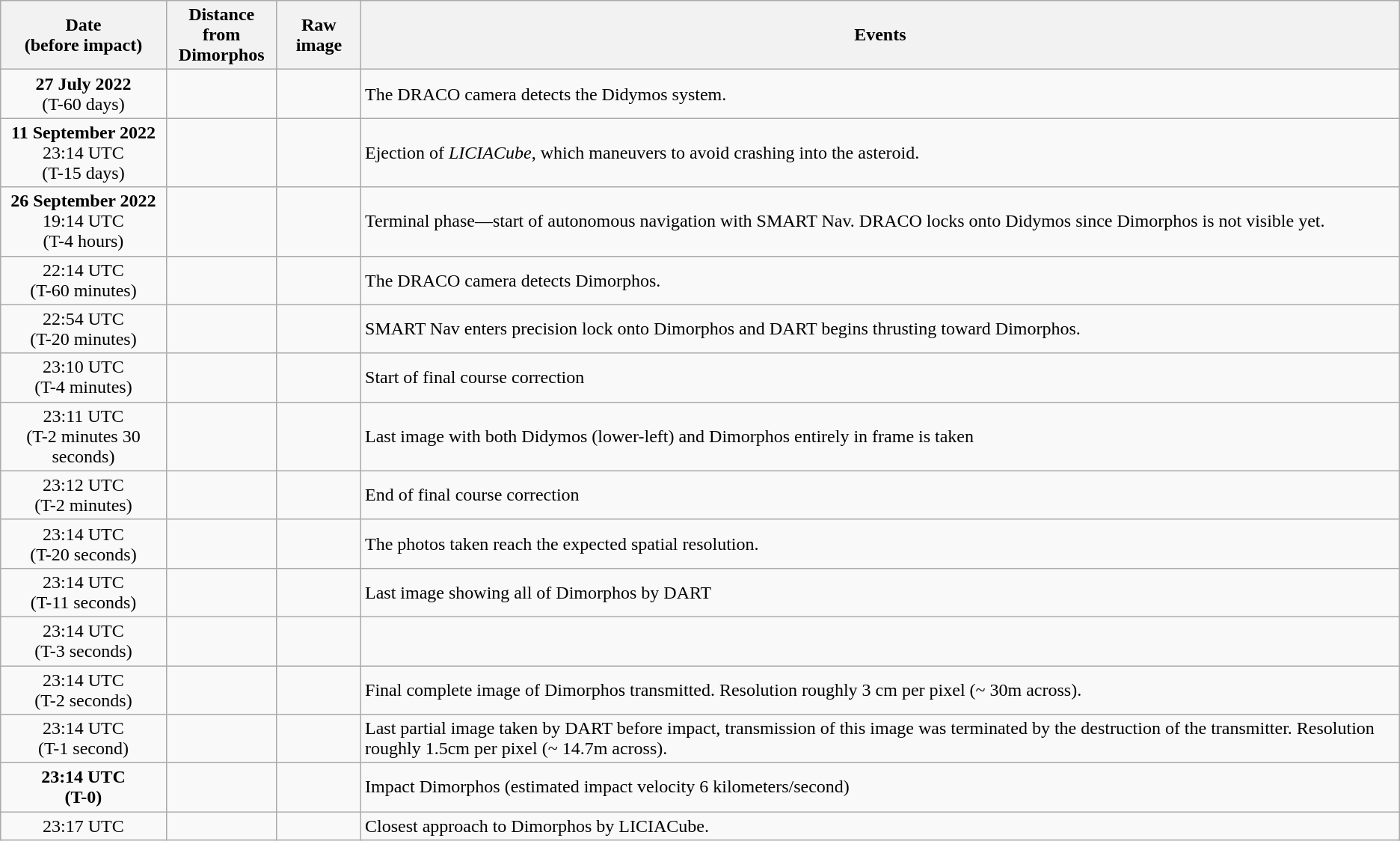<table class="wikitable alternance centre">
<tr>
<th scope="col">Date<br>(before impact)</th>
<th scope="col">Distance from<br>Dimorphos</th>
<th scope="col">Raw image</th>
<th scope="col">Events</th>
</tr>
<tr>
<td align="center"><strong>27 July 2022</strong><br>(T-60 days)</td>
<td align="center"></td>
<td align="center"></td>
<td>The DRACO camera detects the Didymos system.</td>
</tr>
<tr>
<td align="center"><strong>11 September 2022</strong><br>23:14 UTC<br>(T-15 days)</td>
<td align="center"></td>
<td align="center"></td>
<td>Ejection of <em>LICIACube</em>, which maneuvers to avoid crashing into the asteroid.</td>
</tr>
<tr>
<td align="center"><strong>26 September 2022</strong><br>19:14 UTC<br>(T-4 hours)</td>
<td align="center"></td>
<td align="center"></td>
<td>Terminal phase—start of autonomous navigation with SMART Nav. DRACO locks onto Didymos since Dimorphos is not visible yet.</td>
</tr>
<tr>
<td align="center">22:14 UTC<br>(T-60 minutes)</td>
<td align="center"></td>
<td align="center"></td>
<td>The DRACO camera detects Dimorphos.</td>
</tr>
<tr>
<td align="center">22:54 UTC<br>(T-20 minutes)</td>
<td align="center"></td>
<td></td>
<td>SMART Nav enters precision lock onto Dimorphos and DART begins thrusting toward Dimorphos.</td>
</tr>
<tr>
<td align="center">23:10 UTC<br>(T-4 minutes)</td>
<td align="center"></td>
<td></td>
<td>Start of final course correction</td>
</tr>
<tr>
<td align="center">23:11 UTC<br>(T-2 minutes 30 seconds)</td>
<td align="center"></td>
<td></td>
<td>Last image with both Didymos (lower-left) and Dimorphos entirely in frame is taken</td>
</tr>
<tr>
<td align="center">23:12 UTC<br>(T-2 minutes)</td>
<td align="center"></td>
<td></td>
<td>End of final course correction</td>
</tr>
<tr>
<td align="center">23:14 UTC<br>(T-20 seconds)</td>
<td align="center"></td>
<td></td>
<td>The photos taken reach the expected spatial resolution.</td>
</tr>
<tr>
<td align="center">23:14 UTC<br>(T-11 seconds)</td>
<td align="center"></td>
<td></td>
<td>Last image showing all of Dimorphos by DART</td>
</tr>
<tr>
<td align="center">23:14 UTC<br>(T-3 seconds)</td>
<td align="center"></td>
<td></td>
<td></td>
</tr>
<tr>
<td align="center">23:14 UTC<br>(T-2 seconds)</td>
<td align="center"></td>
<td></td>
<td>Final complete image of Dimorphos transmitted. Resolution roughly 3 cm per pixel (~ 30m across).</td>
</tr>
<tr>
<td align="center">23:14 UTC<br>(T-1 second)</td>
<td align="center"></td>
<td></td>
<td>Last partial image taken by DART before impact, transmission of this image was terminated by the destruction of the transmitter. Resolution roughly 1.5cm per pixel (~ 14.7m across).</td>
</tr>
<tr>
<td align="center"><strong>23:14 UTC<br>(T-0)</strong></td>
<td align="center"><strong></strong></td>
<td></td>
<td>Impact Dimorphos (estimated impact velocity 6 kilometers/second)</td>
</tr>
<tr>
<td align="center">23:17 UTC<br></td>
<td align="center"><strong></strong></td>
<td></td>
<td>Closest approach to Dimorphos by LICIACube.</td>
</tr>
</table>
